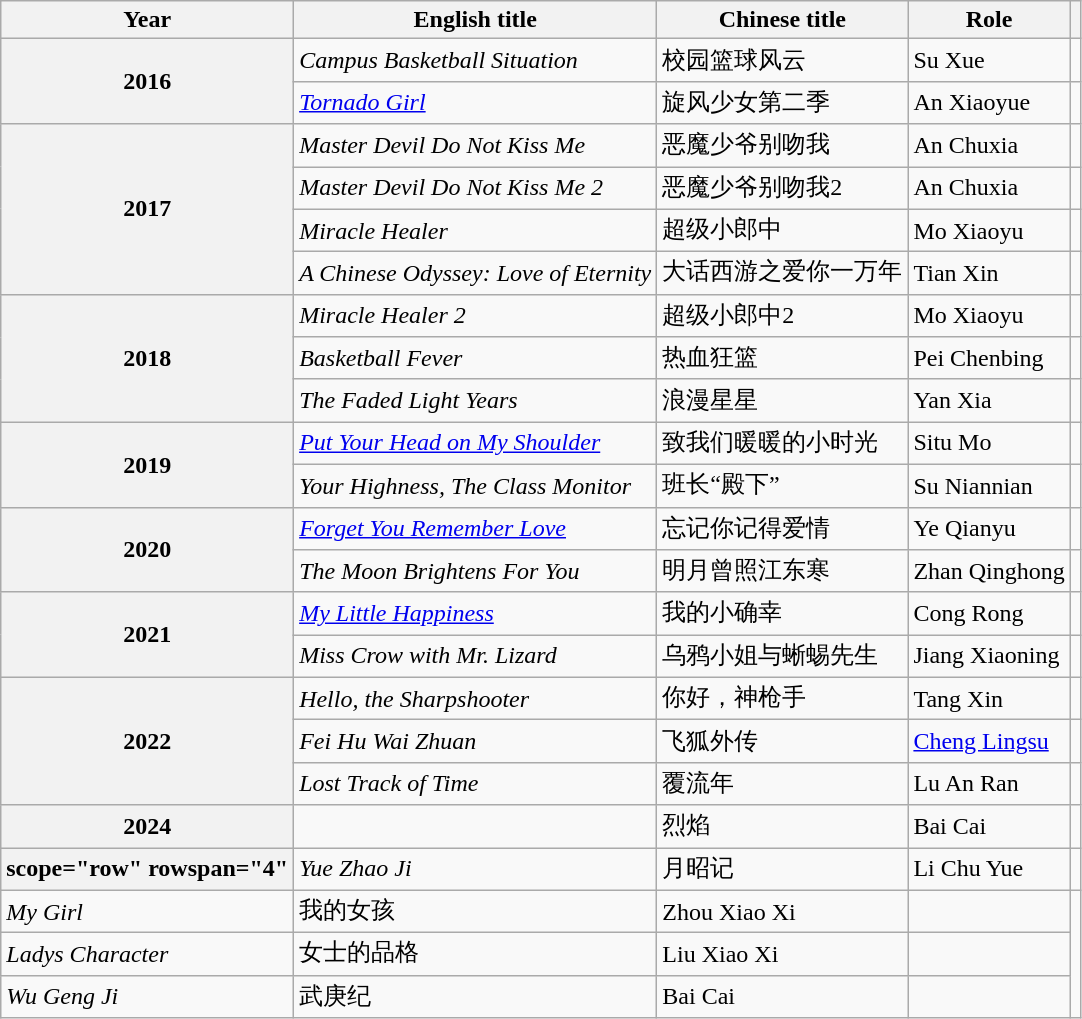<table class="wikitable plainrowheaders">
<tr>
<th scope="col">Year</th>
<th scope="col">English title</th>
<th scope="col">Chinese title</th>
<th scope="col">Role</th>
<th scope="col" class="unsortable"></th>
</tr>
<tr>
<th scope="row" rowspan="2">2016</th>
<td><em>Campus Basketball Situation</em></td>
<td>校园篮球风云</td>
<td>Su Xue</td>
<td></td>
</tr>
<tr>
<td><em><a href='#'>Tornado Girl</a></em></td>
<td>旋风少女第二季</td>
<td>An Xiaoyue</td>
<td></td>
</tr>
<tr>
<th scope="row" rowspan="4">2017</th>
<td><em>Master Devil Do Not Kiss Me </em></td>
<td>恶魔少爷别吻我</td>
<td>An Chuxia</td>
<td></td>
</tr>
<tr>
<td><em>Master Devil Do Not Kiss Me 2</em></td>
<td>恶魔少爷别吻我2</td>
<td>An Chuxia</td>
<td></td>
</tr>
<tr>
<td><em>Miracle Healer</em></td>
<td>超级小郎中</td>
<td>Mo Xiaoyu</td>
<td></td>
</tr>
<tr>
<td><em>A Chinese Odyssey: Love of Eternity</em></td>
<td>大话西游之爱你一万年</td>
<td>Tian Xin</td>
<td></td>
</tr>
<tr>
<th scope="row" rowspan="3">2018</th>
<td><em>Miracle Healer 2</em></td>
<td>超级小郎中2</td>
<td>Mo Xiaoyu</td>
<td></td>
</tr>
<tr>
<td><em>Basketball Fever </em></td>
<td>热血狂篮</td>
<td>Pei Chenbing</td>
<td></td>
</tr>
<tr>
<td><em>The Faded Light Years</em></td>
<td>浪漫星星</td>
<td>Yan Xia</td>
<td></td>
</tr>
<tr>
<th scope="row" rowspan="2">2019</th>
<td><em><a href='#'>Put Your Head on My Shoulder</a></em></td>
<td>致我们暖暖的小时光</td>
<td>Situ Mo</td>
<td></td>
</tr>
<tr>
<td><em>Your Highness, The Class Monitor</em></td>
<td>班长“殿下”</td>
<td>Su Niannian</td>
<td></td>
</tr>
<tr>
<th scope="row" rowspan="2">2020</th>
<td><em><a href='#'>Forget You Remember Love</a></em></td>
<td>忘记你记得爱情</td>
<td>Ye Qianyu</td>
<td></td>
</tr>
<tr>
<td><em>The Moon Brightens For You</em></td>
<td>明月曾照江东寒</td>
<td>Zhan Qinghong</td>
<td></td>
</tr>
<tr>
<th scope="row" rowspan="2">2021</th>
<td><em><a href='#'>My Little Happiness</a></em></td>
<td>我的小确幸</td>
<td>Cong Rong</td>
<td></td>
</tr>
<tr>
<td><em>Miss Crow with Mr. Lizard</em></td>
<td>乌鸦小姐与蜥蜴先生</td>
<td>Jiang Xiaoning</td>
<td></td>
</tr>
<tr>
<th scope="row" rowspan="3">2022</th>
<td><em>Hello, the Sharpshooter</em></td>
<td>你好，神枪手</td>
<td>Tang Xin</td>
<td></td>
</tr>
<tr>
<td><em> Fei Hu Wai Zhuan</em></td>
<td>飞狐外传</td>
<td><a href='#'>Cheng Lingsu</a></td>
<td></td>
</tr>
<tr>
<td><em>Lost Track of Time</em></td>
<td>覆流年</td>
<td>Lu An Ran</td>
<td></td>
</tr>
<tr>
<th scope="row">2024</th>
<td><em></em></td>
<td>烈焰</td>
<td>Bai Cai</td>
<td></td>
</tr>
<tr>
<th>scope="row" rowspan="4" </th>
<td><em>Yue Zhao Ji</em></td>
<td>月昭记</td>
<td>Li Chu Yue</td>
<td></td>
</tr>
<tr>
<td><em>My Girl</em></td>
<td>我的女孩</td>
<td>Zhou Xiao Xi</td>
<td></td>
</tr>
<tr>
<td><em>Ladys Character</em></td>
<td>女士的品格</td>
<td>Liu Xiao Xi</td>
<td></td>
</tr>
<tr>
<td><em>Wu Geng Ji</em></td>
<td>武庚纪</td>
<td>Bai Cai</td>
<td></td>
</tr>
</table>
